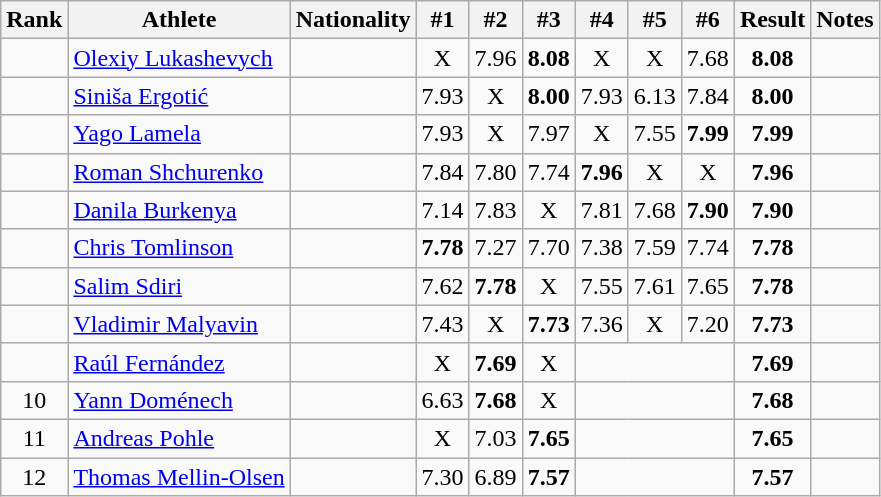<table class="wikitable sortable" style="text-align:center">
<tr>
<th>Rank</th>
<th>Athlete</th>
<th>Nationality</th>
<th>#1</th>
<th>#2</th>
<th>#3</th>
<th>#4</th>
<th>#5</th>
<th>#6</th>
<th>Result</th>
<th>Notes</th>
</tr>
<tr>
<td></td>
<td align="left"><a href='#'>Olexiy Lukashevych</a></td>
<td align=left></td>
<td>X</td>
<td>7.96</td>
<td><strong>8.08</strong></td>
<td>X</td>
<td>X</td>
<td>7.68</td>
<td><strong>8.08</strong></td>
<td></td>
</tr>
<tr>
<td></td>
<td align="left"><a href='#'>Siniša Ergotić</a></td>
<td align=left></td>
<td>7.93</td>
<td>X</td>
<td><strong>8.00</strong></td>
<td>7.93</td>
<td>6.13</td>
<td>7.84</td>
<td><strong>8.00</strong></td>
<td></td>
</tr>
<tr>
<td></td>
<td align="left"><a href='#'>Yago Lamela</a></td>
<td align=left></td>
<td>7.93</td>
<td>X</td>
<td>7.97</td>
<td>X</td>
<td>7.55</td>
<td><strong>7.99</strong></td>
<td><strong>7.99</strong></td>
<td></td>
</tr>
<tr>
<td></td>
<td align="left"><a href='#'>Roman Shchurenko</a></td>
<td align=left></td>
<td>7.84</td>
<td>7.80</td>
<td>7.74</td>
<td><strong>7.96</strong></td>
<td>X</td>
<td>X</td>
<td><strong>7.96</strong></td>
<td></td>
</tr>
<tr>
<td></td>
<td align="left"><a href='#'>Danila Burkenya</a></td>
<td align=left></td>
<td>7.14</td>
<td>7.83</td>
<td>X</td>
<td>7.81</td>
<td>7.68</td>
<td><strong>7.90</strong></td>
<td><strong>7.90</strong></td>
<td></td>
</tr>
<tr>
<td></td>
<td align="left"><a href='#'>Chris Tomlinson</a></td>
<td align=left></td>
<td><strong>7.78</strong></td>
<td>7.27</td>
<td>7.70</td>
<td>7.38</td>
<td>7.59</td>
<td>7.74</td>
<td><strong>7.78</strong></td>
<td></td>
</tr>
<tr>
<td></td>
<td align="left"><a href='#'>Salim Sdiri</a></td>
<td align=left></td>
<td>7.62</td>
<td><strong>7.78</strong></td>
<td>X</td>
<td>7.55</td>
<td>7.61</td>
<td>7.65</td>
<td><strong>7.78</strong></td>
<td></td>
</tr>
<tr>
<td></td>
<td align="left"><a href='#'>Vladimir Malyavin</a></td>
<td align=left></td>
<td>7.43</td>
<td>X</td>
<td><strong>7.73</strong></td>
<td>7.36</td>
<td>X</td>
<td>7.20</td>
<td><strong>7.73</strong></td>
<td></td>
</tr>
<tr>
<td></td>
<td align="left"><a href='#'>Raúl Fernández</a></td>
<td align=left></td>
<td>X</td>
<td><strong>7.69</strong></td>
<td>X</td>
<td colspan=3></td>
<td><strong>7.69</strong></td>
<td></td>
</tr>
<tr>
<td>10</td>
<td align="left"><a href='#'>Yann Doménech</a></td>
<td align=left></td>
<td>6.63</td>
<td><strong>7.68</strong></td>
<td>X</td>
<td colspan=3></td>
<td><strong>7.68</strong></td>
<td></td>
</tr>
<tr>
<td>11</td>
<td align="left"><a href='#'>Andreas Pohle</a></td>
<td align=left></td>
<td>X</td>
<td>7.03</td>
<td><strong>7.65</strong></td>
<td colspan=3></td>
<td><strong>7.65</strong></td>
<td></td>
</tr>
<tr>
<td>12</td>
<td align="left"><a href='#'>Thomas Mellin-Olsen</a></td>
<td align=left></td>
<td>7.30</td>
<td>6.89</td>
<td><strong>7.57</strong></td>
<td colspan=3></td>
<td><strong>7.57</strong></td>
<td></td>
</tr>
</table>
